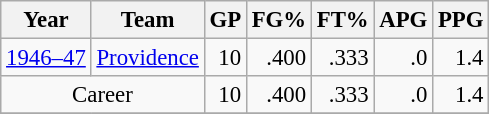<table class="wikitable sortable" style="font-size:95%; text-align:right;">
<tr>
<th>Year</th>
<th>Team</th>
<th>GP</th>
<th>FG%</th>
<th>FT%</th>
<th>APG</th>
<th>PPG</th>
</tr>
<tr>
<td style="text-align:left;"><a href='#'>1946–47</a></td>
<td style="text-align:left;"><a href='#'>Providence</a></td>
<td>10</td>
<td>.400</td>
<td>.333</td>
<td>.0</td>
<td>1.4</td>
</tr>
<tr>
<td style="text-align:center;" colspan="2">Career</td>
<td>10</td>
<td>.400</td>
<td>.333</td>
<td>.0</td>
<td>1.4</td>
</tr>
<tr>
</tr>
</table>
